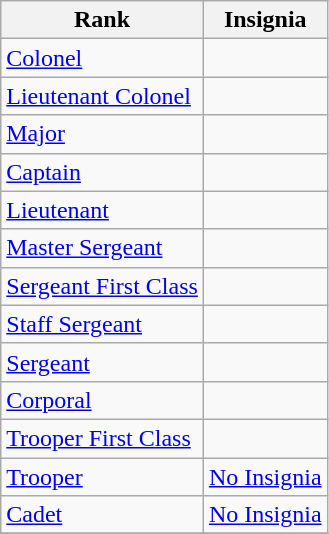<table border="5" cellspacing="5" cellpadding="5" style="border-collapse:collapse;" class="wikitable">
<tr>
<th>Rank</th>
<th>Insignia</th>
</tr>
<tr>
<td><a href='#'>Colonel</a></td>
<td></td>
</tr>
<tr>
<td><a href='#'>Lieutenant Colonel</a></td>
<td></td>
</tr>
<tr>
<td><a href='#'>Major</a></td>
<td></td>
</tr>
<tr>
<td><a href='#'>Captain</a></td>
<td></td>
</tr>
<tr>
<td><a href='#'>Lieutenant</a></td>
<td></td>
</tr>
<tr>
<td><a href='#'>Master Sergeant</a></td>
<td></td>
</tr>
<tr>
<td><a href='#'>Sergeant First Class</a></td>
<td></td>
</tr>
<tr>
<td><a href='#'>Staff Sergeant</a></td>
<td></td>
</tr>
<tr>
<td><a href='#'>Sergeant</a></td>
<td></td>
</tr>
<tr>
<td><a href='#'>Corporal</a></td>
<td></td>
</tr>
<tr>
<td><a href='#'>Trooper First Class</a></td>
<td></td>
</tr>
<tr>
<td><a href='#'>Trooper</a></td>
<td><a href='#'>No Insignia</a></td>
</tr>
<tr>
<td><a href='#'>Cadet</a></td>
<td><a href='#'>No Insignia</a></td>
</tr>
<tr>
</tr>
</table>
